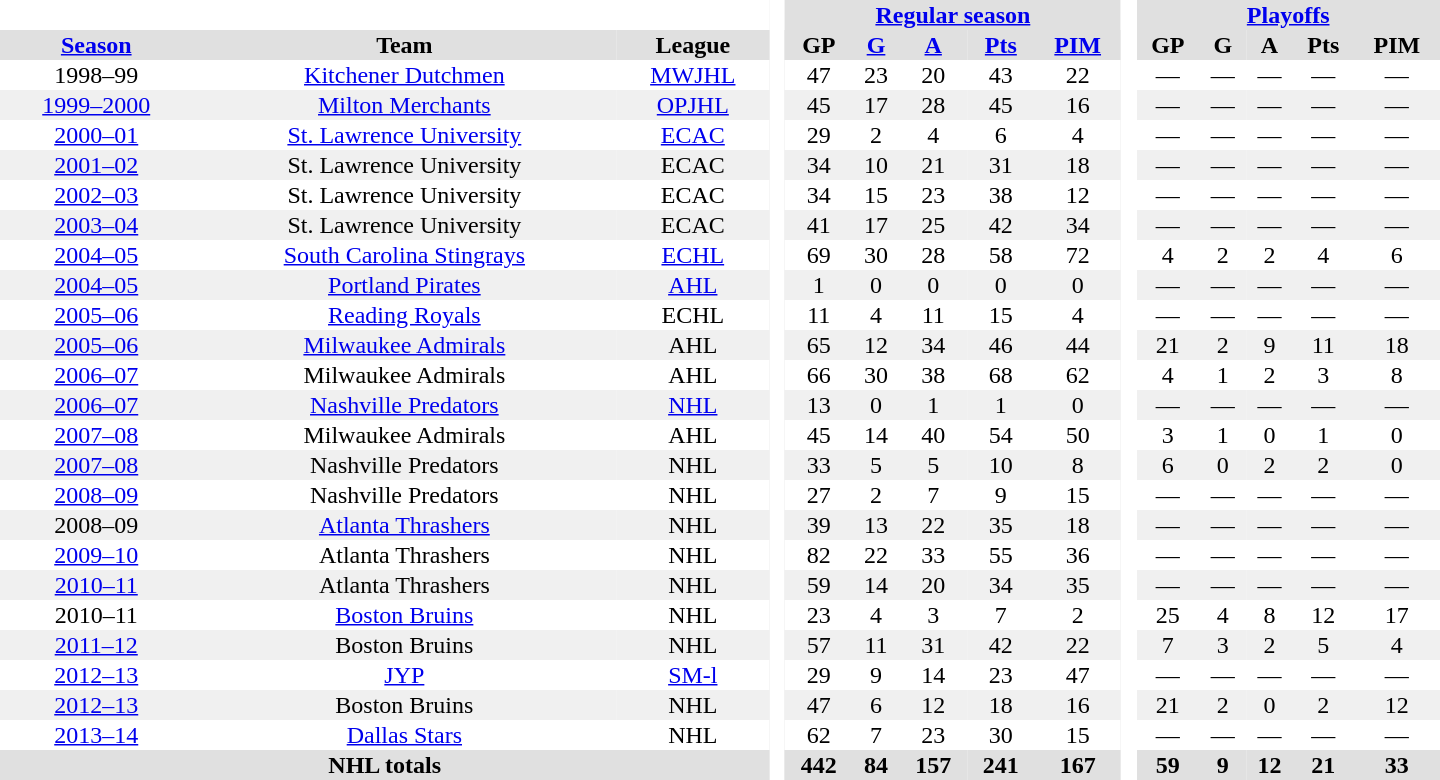<table border="0" cellpadding="1" cellspacing="0" style="text-align:center; width:60em;">
<tr style="background:#e0e0e0;">
<th colspan="3"  bgcolor="#ffffff"> </th>
<th rowspan="99" bgcolor="#ffffff"> </th>
<th colspan="5"><a href='#'>Regular season</a></th>
<th rowspan="99" bgcolor="#ffffff"> </th>
<th colspan="5"><a href='#'>Playoffs</a></th>
</tr>
<tr style="background:#e0e0e0;">
<th><a href='#'>Season</a></th>
<th>Team</th>
<th>League</th>
<th>GP</th>
<th><a href='#'>G</a></th>
<th><a href='#'>A</a></th>
<th><a href='#'>Pts</a></th>
<th><a href='#'>PIM</a></th>
<th>GP</th>
<th>G</th>
<th>A</th>
<th>Pts</th>
<th>PIM</th>
</tr>
<tr>
<td>1998–99</td>
<td><a href='#'>Kitchener Dutchmen</a></td>
<td><a href='#'>MWJHL</a></td>
<td>47</td>
<td>23</td>
<td>20</td>
<td>43</td>
<td>22</td>
<td>—</td>
<td>—</td>
<td>—</td>
<td>—</td>
<td>—</td>
</tr>
<tr bgcolor="#f0f0f0">
<td><a href='#'>1999–2000</a></td>
<td><a href='#'>Milton Merchants</a></td>
<td><a href='#'>OPJHL</a></td>
<td>45</td>
<td>17</td>
<td>28</td>
<td>45</td>
<td>16</td>
<td>—</td>
<td>—</td>
<td>—</td>
<td>—</td>
<td>—</td>
</tr>
<tr>
<td><a href='#'>2000–01</a></td>
<td><a href='#'>St. Lawrence University</a></td>
<td><a href='#'>ECAC</a></td>
<td>29</td>
<td>2</td>
<td>4</td>
<td>6</td>
<td>4</td>
<td>—</td>
<td>—</td>
<td>—</td>
<td>—</td>
<td>—</td>
</tr>
<tr bgcolor="#f0f0f0">
<td><a href='#'>2001–02</a></td>
<td>St. Lawrence University</td>
<td>ECAC</td>
<td>34</td>
<td>10</td>
<td>21</td>
<td>31</td>
<td>18</td>
<td>—</td>
<td>—</td>
<td>—</td>
<td>—</td>
<td>—</td>
</tr>
<tr>
<td><a href='#'>2002–03</a></td>
<td>St. Lawrence University</td>
<td>ECAC</td>
<td>34</td>
<td>15</td>
<td>23</td>
<td>38</td>
<td>12</td>
<td>—</td>
<td>—</td>
<td>—</td>
<td>—</td>
<td>—</td>
</tr>
<tr bgcolor="#f0f0f0">
<td><a href='#'>2003–04</a></td>
<td>St. Lawrence University</td>
<td>ECAC</td>
<td>41</td>
<td>17</td>
<td>25</td>
<td>42</td>
<td>34</td>
<td>—</td>
<td>—</td>
<td>—</td>
<td>—</td>
<td>—</td>
</tr>
<tr>
<td><a href='#'>2004–05</a></td>
<td><a href='#'>South Carolina Stingrays</a></td>
<td><a href='#'>ECHL</a></td>
<td>69</td>
<td>30</td>
<td>28</td>
<td>58</td>
<td>72</td>
<td>4</td>
<td>2</td>
<td>2</td>
<td>4</td>
<td>6</td>
</tr>
<tr bgcolor="#f0f0f0">
<td><a href='#'>2004–05</a></td>
<td><a href='#'>Portland Pirates</a></td>
<td><a href='#'>AHL</a></td>
<td>1</td>
<td>0</td>
<td>0</td>
<td>0</td>
<td>0</td>
<td>—</td>
<td>—</td>
<td>—</td>
<td>—</td>
<td>—</td>
</tr>
<tr>
<td><a href='#'>2005–06</a></td>
<td><a href='#'>Reading Royals</a></td>
<td>ECHL</td>
<td>11</td>
<td>4</td>
<td>11</td>
<td>15</td>
<td>4</td>
<td>—</td>
<td>—</td>
<td>—</td>
<td>—</td>
<td>—</td>
</tr>
<tr bgcolor="#f0f0f0">
<td><a href='#'>2005–06</a></td>
<td><a href='#'>Milwaukee Admirals</a></td>
<td>AHL</td>
<td>65</td>
<td>12</td>
<td>34</td>
<td>46</td>
<td>44</td>
<td>21</td>
<td>2</td>
<td>9</td>
<td>11</td>
<td>18</td>
</tr>
<tr>
<td><a href='#'>2006–07</a></td>
<td>Milwaukee Admirals</td>
<td>AHL</td>
<td>66</td>
<td>30</td>
<td>38</td>
<td>68</td>
<td>62</td>
<td>4</td>
<td>1</td>
<td>2</td>
<td>3</td>
<td>8</td>
</tr>
<tr bgcolor="#f0f0f0">
<td><a href='#'>2006–07</a></td>
<td><a href='#'>Nashville Predators</a></td>
<td><a href='#'>NHL</a></td>
<td>13</td>
<td>0</td>
<td>1</td>
<td>1</td>
<td>0</td>
<td>—</td>
<td>—</td>
<td>—</td>
<td>—</td>
<td>—</td>
</tr>
<tr>
<td><a href='#'>2007–08</a></td>
<td>Milwaukee Admirals</td>
<td>AHL</td>
<td>45</td>
<td>14</td>
<td>40</td>
<td>54</td>
<td>50</td>
<td>3</td>
<td>1</td>
<td>0</td>
<td>1</td>
<td>0</td>
</tr>
<tr bgcolor="#f0f0f0">
<td><a href='#'>2007–08</a></td>
<td>Nashville Predators</td>
<td>NHL</td>
<td>33</td>
<td>5</td>
<td>5</td>
<td>10</td>
<td>8</td>
<td>6</td>
<td>0</td>
<td>2</td>
<td>2</td>
<td>0</td>
</tr>
<tr>
<td><a href='#'>2008–09</a></td>
<td>Nashville Predators</td>
<td>NHL</td>
<td>27</td>
<td>2</td>
<td>7</td>
<td>9</td>
<td>15</td>
<td>—</td>
<td>—</td>
<td>—</td>
<td>—</td>
<td>—</td>
</tr>
<tr bgcolor="#f0f0f0">
<td>2008–09</td>
<td><a href='#'>Atlanta Thrashers</a></td>
<td>NHL</td>
<td>39</td>
<td>13</td>
<td>22</td>
<td>35</td>
<td>18</td>
<td>—</td>
<td>—</td>
<td>—</td>
<td>—</td>
<td>—</td>
</tr>
<tr>
<td><a href='#'>2009–10</a></td>
<td>Atlanta Thrashers</td>
<td>NHL</td>
<td>82</td>
<td>22</td>
<td>33</td>
<td>55</td>
<td>36</td>
<td>—</td>
<td>—</td>
<td>—</td>
<td>—</td>
<td>—</td>
</tr>
<tr bgcolor="#f0f0f0">
<td><a href='#'>2010–11</a></td>
<td>Atlanta Thrashers</td>
<td>NHL</td>
<td>59</td>
<td>14</td>
<td>20</td>
<td>34</td>
<td>35</td>
<td>—</td>
<td>—</td>
<td>—</td>
<td>—</td>
<td>—</td>
</tr>
<tr>
<td>2010–11</td>
<td><a href='#'>Boston Bruins</a></td>
<td>NHL</td>
<td>23</td>
<td>4</td>
<td>3</td>
<td>7</td>
<td>2</td>
<td>25</td>
<td>4</td>
<td>8</td>
<td>12</td>
<td>17</td>
</tr>
<tr bgcolor="#f0f0f0">
<td><a href='#'>2011–12</a></td>
<td>Boston Bruins</td>
<td>NHL</td>
<td>57</td>
<td>11</td>
<td>31</td>
<td>42</td>
<td>22</td>
<td>7</td>
<td>3</td>
<td>2</td>
<td>5</td>
<td>4</td>
</tr>
<tr>
<td><a href='#'>2012–13</a></td>
<td><a href='#'>JYP</a></td>
<td><a href='#'>SM-l</a></td>
<td>29</td>
<td>9</td>
<td>14</td>
<td>23</td>
<td>47</td>
<td>—</td>
<td>—</td>
<td>—</td>
<td>—</td>
<td>—</td>
</tr>
<tr bgcolor="#f0f0f0">
<td><a href='#'>2012–13</a></td>
<td>Boston Bruins</td>
<td>NHL</td>
<td>47</td>
<td>6</td>
<td>12</td>
<td>18</td>
<td>16</td>
<td>21</td>
<td>2</td>
<td>0</td>
<td>2</td>
<td>12</td>
</tr>
<tr>
<td><a href='#'>2013–14</a></td>
<td><a href='#'>Dallas Stars</a></td>
<td>NHL</td>
<td>62</td>
<td>7</td>
<td>23</td>
<td>30</td>
<td>15</td>
<td>—</td>
<td>—</td>
<td>—</td>
<td>—</td>
<td>—</td>
</tr>
<tr bgcolor="#e0e0e0">
<th colspan="3">NHL totals</th>
<th>442</th>
<th>84</th>
<th>157</th>
<th>241</th>
<th>167</th>
<th>59</th>
<th>9</th>
<th>12</th>
<th>21</th>
<th>33</th>
</tr>
</table>
